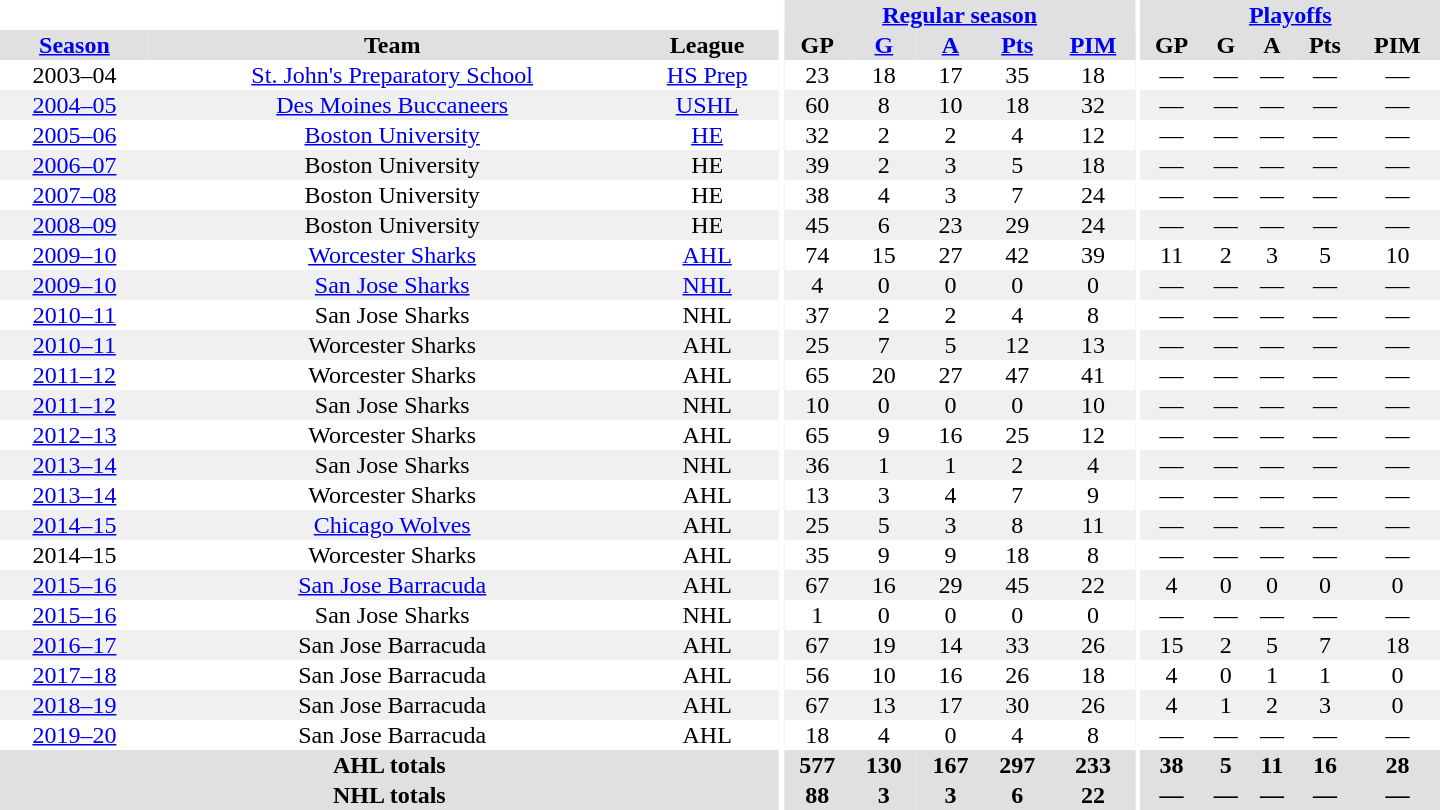<table border="0" cellpadding="1" cellspacing="0" style="text-align:center; width:60em">
<tr bgcolor="#e0e0e0">
<th colspan="3" bgcolor="#ffffff"></th>
<th rowspan="99" bgcolor="#ffffff"></th>
<th colspan="5"><a href='#'>Regular season</a></th>
<th rowspan="99" bgcolor="#ffffff"></th>
<th colspan="5"><a href='#'>Playoffs</a></th>
</tr>
<tr bgcolor="#e0e0e0">
<th><a href='#'>Season</a></th>
<th>Team</th>
<th>League</th>
<th>GP</th>
<th><a href='#'>G</a></th>
<th><a href='#'>A</a></th>
<th><a href='#'>Pts</a></th>
<th><a href='#'>PIM</a></th>
<th>GP</th>
<th>G</th>
<th>A</th>
<th>Pts</th>
<th>PIM</th>
</tr>
<tr>
<td>2003–04</td>
<td><a href='#'>St. John's Preparatory School</a></td>
<td><a href='#'>HS Prep</a></td>
<td>23</td>
<td>18</td>
<td>17</td>
<td>35</td>
<td>18</td>
<td>—</td>
<td>—</td>
<td>—</td>
<td>—</td>
<td>—</td>
</tr>
<tr bgcolor="#f0f0f0">
<td><a href='#'>2004–05</a></td>
<td><a href='#'>Des Moines Buccaneers</a></td>
<td><a href='#'>USHL</a></td>
<td>60</td>
<td>8</td>
<td>10</td>
<td>18</td>
<td>32</td>
<td>—</td>
<td>—</td>
<td>—</td>
<td>—</td>
<td>—</td>
</tr>
<tr>
<td><a href='#'>2005–06</a></td>
<td><a href='#'>Boston University</a></td>
<td><a href='#'>HE</a></td>
<td>32</td>
<td>2</td>
<td>2</td>
<td>4</td>
<td>12</td>
<td>—</td>
<td>—</td>
<td>—</td>
<td>—</td>
<td>—</td>
</tr>
<tr bgcolor="#f0f0f0">
<td><a href='#'>2006–07</a></td>
<td>Boston University</td>
<td>HE</td>
<td>39</td>
<td>2</td>
<td>3</td>
<td>5</td>
<td>18</td>
<td>—</td>
<td>—</td>
<td>—</td>
<td>—</td>
<td>—</td>
</tr>
<tr>
<td><a href='#'>2007–08</a></td>
<td>Boston University</td>
<td>HE</td>
<td>38</td>
<td>4</td>
<td>3</td>
<td>7</td>
<td>24</td>
<td>—</td>
<td>—</td>
<td>—</td>
<td>—</td>
<td>—</td>
</tr>
<tr bgcolor="#f0f0f0">
<td><a href='#'>2008–09</a></td>
<td>Boston University</td>
<td>HE</td>
<td>45</td>
<td>6</td>
<td>23</td>
<td>29</td>
<td>24</td>
<td>—</td>
<td>—</td>
<td>—</td>
<td>—</td>
<td>—</td>
</tr>
<tr>
<td><a href='#'>2009–10</a></td>
<td><a href='#'>Worcester Sharks</a></td>
<td><a href='#'>AHL</a></td>
<td>74</td>
<td>15</td>
<td>27</td>
<td>42</td>
<td>39</td>
<td>11</td>
<td>2</td>
<td>3</td>
<td>5</td>
<td>10</td>
</tr>
<tr bgcolor="#f0f0f0">
<td><a href='#'>2009–10</a></td>
<td><a href='#'>San Jose Sharks</a></td>
<td><a href='#'>NHL</a></td>
<td>4</td>
<td>0</td>
<td>0</td>
<td>0</td>
<td>0</td>
<td>—</td>
<td>—</td>
<td>—</td>
<td>—</td>
<td>—</td>
</tr>
<tr>
<td><a href='#'>2010–11</a></td>
<td>San Jose Sharks</td>
<td>NHL</td>
<td>37</td>
<td>2</td>
<td>2</td>
<td>4</td>
<td>8</td>
<td>—</td>
<td>—</td>
<td>—</td>
<td>—</td>
<td>—</td>
</tr>
<tr bgcolor="#f0f0f0">
<td><a href='#'>2010–11</a></td>
<td>Worcester Sharks</td>
<td>AHL</td>
<td>25</td>
<td>7</td>
<td>5</td>
<td>12</td>
<td>13</td>
<td>—</td>
<td>—</td>
<td>—</td>
<td>—</td>
<td>—</td>
</tr>
<tr>
<td><a href='#'>2011–12</a></td>
<td>Worcester Sharks</td>
<td>AHL</td>
<td>65</td>
<td>20</td>
<td>27</td>
<td>47</td>
<td>41</td>
<td>—</td>
<td>—</td>
<td>—</td>
<td>—</td>
<td>—</td>
</tr>
<tr bgcolor="#f0f0f0">
<td><a href='#'>2011–12</a></td>
<td>San Jose Sharks</td>
<td>NHL</td>
<td>10</td>
<td>0</td>
<td>0</td>
<td>0</td>
<td>10</td>
<td>—</td>
<td>—</td>
<td>—</td>
<td>—</td>
<td>—</td>
</tr>
<tr>
<td><a href='#'>2012–13</a></td>
<td>Worcester Sharks</td>
<td>AHL</td>
<td>65</td>
<td>9</td>
<td>16</td>
<td>25</td>
<td>12</td>
<td>—</td>
<td>—</td>
<td>—</td>
<td>—</td>
<td>—</td>
</tr>
<tr bgcolor="#f0f0f0">
<td><a href='#'>2013–14</a></td>
<td>San Jose Sharks</td>
<td>NHL</td>
<td>36</td>
<td>1</td>
<td>1</td>
<td>2</td>
<td>4</td>
<td>—</td>
<td>—</td>
<td>—</td>
<td>—</td>
<td>—</td>
</tr>
<tr>
<td><a href='#'>2013–14</a></td>
<td>Worcester Sharks</td>
<td>AHL</td>
<td>13</td>
<td>3</td>
<td>4</td>
<td>7</td>
<td>9</td>
<td>—</td>
<td>—</td>
<td>—</td>
<td>—</td>
<td>—</td>
</tr>
<tr bgcolor="#f0f0f0">
<td><a href='#'>2014–15</a></td>
<td><a href='#'>Chicago Wolves</a></td>
<td>AHL</td>
<td>25</td>
<td>5</td>
<td>3</td>
<td>8</td>
<td>11</td>
<td>—</td>
<td>—</td>
<td>—</td>
<td>—</td>
<td>—</td>
</tr>
<tr>
<td>2014–15</td>
<td>Worcester Sharks</td>
<td>AHL</td>
<td>35</td>
<td>9</td>
<td>9</td>
<td>18</td>
<td>8</td>
<td>—</td>
<td>—</td>
<td>—</td>
<td>—</td>
<td>—</td>
</tr>
<tr bgcolor="#f0f0f0">
<td><a href='#'>2015–16</a></td>
<td><a href='#'>San Jose Barracuda</a></td>
<td>AHL</td>
<td>67</td>
<td>16</td>
<td>29</td>
<td>45</td>
<td>22</td>
<td>4</td>
<td>0</td>
<td>0</td>
<td>0</td>
<td>0</td>
</tr>
<tr>
<td><a href='#'>2015–16</a></td>
<td>San Jose Sharks</td>
<td>NHL</td>
<td>1</td>
<td>0</td>
<td>0</td>
<td>0</td>
<td>0</td>
<td>—</td>
<td>—</td>
<td>—</td>
<td>—</td>
<td>—</td>
</tr>
<tr bgcolor="#f0f0f0">
<td><a href='#'>2016–17</a></td>
<td>San Jose Barracuda</td>
<td>AHL</td>
<td>67</td>
<td>19</td>
<td>14</td>
<td>33</td>
<td>26</td>
<td>15</td>
<td>2</td>
<td>5</td>
<td>7</td>
<td>18</td>
</tr>
<tr>
<td><a href='#'>2017–18</a></td>
<td>San Jose Barracuda</td>
<td>AHL</td>
<td>56</td>
<td>10</td>
<td>16</td>
<td>26</td>
<td>18</td>
<td>4</td>
<td>0</td>
<td>1</td>
<td>1</td>
<td>0</td>
</tr>
<tr bgcolor="#f0f0f0">
<td><a href='#'>2018–19</a></td>
<td>San Jose Barracuda</td>
<td>AHL</td>
<td>67</td>
<td>13</td>
<td>17</td>
<td>30</td>
<td>26</td>
<td>4</td>
<td>1</td>
<td>2</td>
<td>3</td>
<td>0</td>
</tr>
<tr>
<td><a href='#'>2019–20</a></td>
<td>San Jose Barracuda</td>
<td>AHL</td>
<td>18</td>
<td>4</td>
<td>0</td>
<td>4</td>
<td>8</td>
<td>—</td>
<td>—</td>
<td>—</td>
<td>—</td>
<td>—</td>
</tr>
<tr bgcolor="#e0e0e0">
<th colspan="3">AHL totals</th>
<th>577</th>
<th>130</th>
<th>167</th>
<th>297</th>
<th>233</th>
<th>38</th>
<th>5</th>
<th>11</th>
<th>16</th>
<th>28</th>
</tr>
<tr bgcolor="#e0e0e0">
<th colspan="3">NHL totals</th>
<th>88</th>
<th>3</th>
<th>3</th>
<th>6</th>
<th>22</th>
<th>—</th>
<th>—</th>
<th>—</th>
<th>—</th>
<th>—</th>
</tr>
</table>
